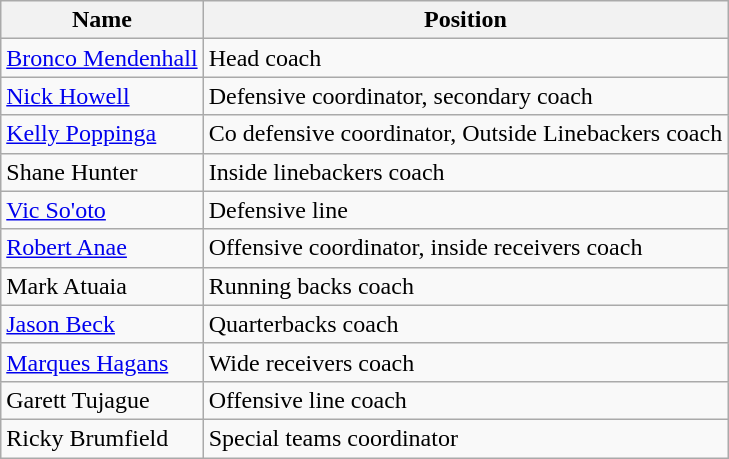<table class="wikitable">
<tr>
<th>Name</th>
<th>Position</th>
</tr>
<tr>
<td><a href='#'>Bronco Mendenhall</a></td>
<td>Head coach</td>
</tr>
<tr>
<td><a href='#'>Nick Howell</a></td>
<td>Defensive coordinator, secondary coach</td>
</tr>
<tr>
<td><a href='#'>Kelly Poppinga</a></td>
<td>Co defensive coordinator, Outside Linebackers coach</td>
</tr>
<tr>
<td>Shane Hunter</td>
<td>Inside linebackers coach</td>
</tr>
<tr>
<td><a href='#'>Vic So'oto</a></td>
<td>Defensive line</td>
</tr>
<tr>
<td><a href='#'>Robert Anae</a></td>
<td>Offensive coordinator, inside receivers coach</td>
</tr>
<tr>
<td>Mark Atuaia</td>
<td>Running backs coach</td>
</tr>
<tr>
<td><a href='#'>Jason Beck</a></td>
<td>Quarterbacks coach</td>
</tr>
<tr>
<td><a href='#'>Marques Hagans</a></td>
<td>Wide receivers coach</td>
</tr>
<tr>
<td>Garett Tujague</td>
<td>Offensive line coach</td>
</tr>
<tr>
<td>Ricky Brumfield</td>
<td>Special teams coordinator</td>
</tr>
</table>
